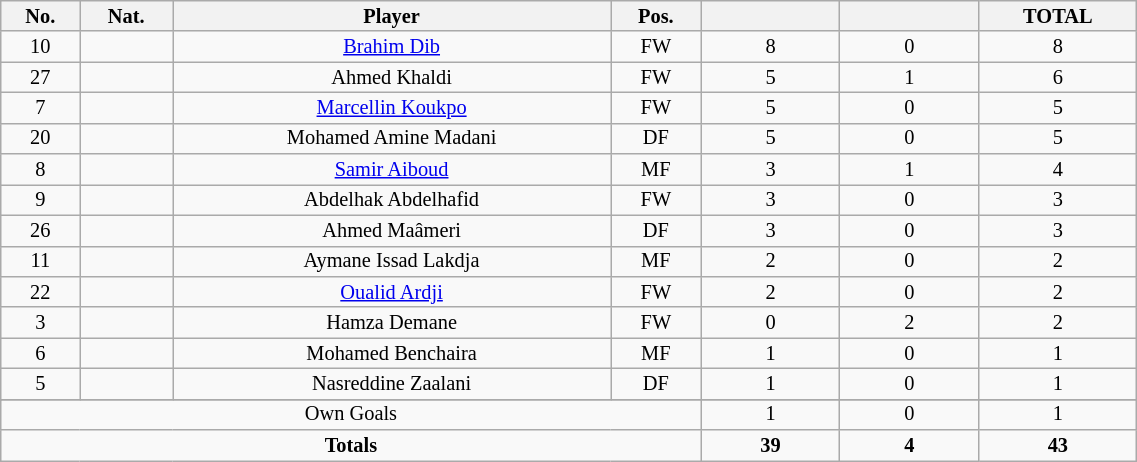<table class="wikitable sortable alternance"  style="font-size:85%; text-align:center; line-height:14px; width:60%;">
<tr>
<th width=10>No.</th>
<th width=10>Nat.</th>
<th width=140>Player</th>
<th width=10>Pos.</th>
<th width=40></th>
<th width=40></th>
<th width=10>TOTAL</th>
</tr>
<tr>
<td>10</td>
<td></td>
<td><a href='#'>Brahim Dib</a></td>
<td>FW</td>
<td>8</td>
<td>0</td>
<td>8</td>
</tr>
<tr>
<td>27</td>
<td></td>
<td>Ahmed Khaldi</td>
<td>FW</td>
<td>5</td>
<td>1</td>
<td>6</td>
</tr>
<tr>
<td>7</td>
<td></td>
<td><a href='#'>Marcellin Koukpo</a></td>
<td>FW</td>
<td>5</td>
<td>0</td>
<td>5</td>
</tr>
<tr>
<td>20</td>
<td></td>
<td>Mohamed Amine Madani</td>
<td>DF</td>
<td>5</td>
<td>0</td>
<td>5</td>
</tr>
<tr>
<td>8</td>
<td></td>
<td><a href='#'>Samir Aiboud</a></td>
<td>MF</td>
<td>3</td>
<td>1</td>
<td>4</td>
</tr>
<tr>
<td>9</td>
<td></td>
<td>Abdelhak Abdelhafid</td>
<td>FW</td>
<td>3</td>
<td>0</td>
<td>3</td>
</tr>
<tr>
<td>26</td>
<td></td>
<td>Ahmed Maâmeri</td>
<td>DF</td>
<td>3</td>
<td>0</td>
<td>3</td>
</tr>
<tr>
<td>11</td>
<td></td>
<td>Aymane Issad Lakdja</td>
<td>MF</td>
<td>2</td>
<td>0</td>
<td>2</td>
</tr>
<tr>
<td>22</td>
<td></td>
<td><a href='#'>Oualid Ardji</a></td>
<td>FW</td>
<td>2</td>
<td>0</td>
<td>2</td>
</tr>
<tr>
<td>3</td>
<td></td>
<td>Hamza Demane</td>
<td>FW</td>
<td>0</td>
<td>2</td>
<td>2</td>
</tr>
<tr>
<td>6</td>
<td></td>
<td>Mohamed Benchaira</td>
<td>MF</td>
<td>1</td>
<td>0</td>
<td>1</td>
</tr>
<tr>
<td>5</td>
<td></td>
<td>Nasreddine Zaalani</td>
<td>DF</td>
<td>1</td>
<td>0</td>
<td>1</td>
</tr>
<tr>
</tr>
<tr class="sortbottom">
<td colspan="4">Own Goals</td>
<td>1</td>
<td>0</td>
<td>1</td>
</tr>
<tr class="sortbottom">
<td colspan="4"><strong>Totals</strong></td>
<td><strong>39</strong></td>
<td><strong>4</strong></td>
<td><strong>43</strong></td>
</tr>
</table>
